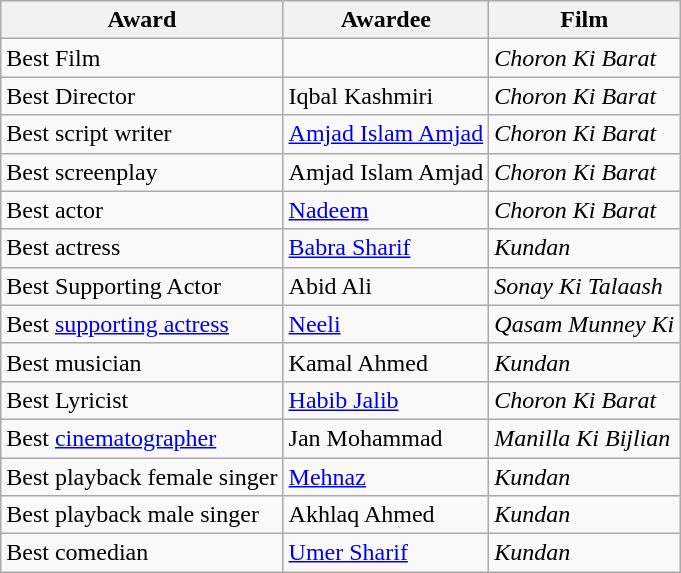<table class="wikitable">
<tr>
<th>Award</th>
<th>Awardee</th>
<th>Film</th>
</tr>
<tr>
<td>Best Film</td>
<td></td>
<td><em>Choron Ki Barat</em></td>
</tr>
<tr>
<td>Best Director</td>
<td>Iqbal Kashmiri</td>
<td><em>Choron Ki Barat</em></td>
</tr>
<tr>
<td>Best script writer</td>
<td><a href='#'>Amjad Islam Amjad</a></td>
<td><em>Choron Ki Barat</em></td>
</tr>
<tr>
<td>Best screenplay</td>
<td>Amjad Islam Amjad</td>
<td><em>Choron Ki Barat</em></td>
</tr>
<tr>
<td>Best actor</td>
<td><a href='#'>Nadeem</a></td>
<td><em>Choron Ki Barat</em></td>
</tr>
<tr>
<td>Best actress</td>
<td><a href='#'>Babra Sharif</a></td>
<td><em>Kundan</em></td>
</tr>
<tr>
<td>Best Supporting Actor</td>
<td>Abid Ali</td>
<td><em>Sonay Ki Talaash</em></td>
</tr>
<tr>
<td>Best <a href='#'>supporting actress</a></td>
<td><a href='#'>Neeli</a></td>
<td><em>Qasam Munney Ki</em></td>
</tr>
<tr>
<td>Best musician</td>
<td>Kamal Ahmed</td>
<td><em>Kundan</em></td>
</tr>
<tr>
<td>Best Lyricist</td>
<td><a href='#'>Habib Jalib</a></td>
<td><em>Choron Ki Barat</em></td>
</tr>
<tr>
<td>Best <a href='#'>cinematographer</a></td>
<td>Jan Mohammad</td>
<td><em>Manilla Ki Bijlian</em></td>
</tr>
<tr>
<td>Best playback female singer</td>
<td><a href='#'>Mehnaz</a></td>
<td><em>Kundan</em></td>
</tr>
<tr>
<td>Best playback male singer</td>
<td>Akhlaq Ahmed</td>
<td><em>Kundan</em></td>
</tr>
<tr>
<td>Best comedian</td>
<td><a href='#'>Umer Sharif</a></td>
<td><em>Kundan</em></td>
</tr>
</table>
